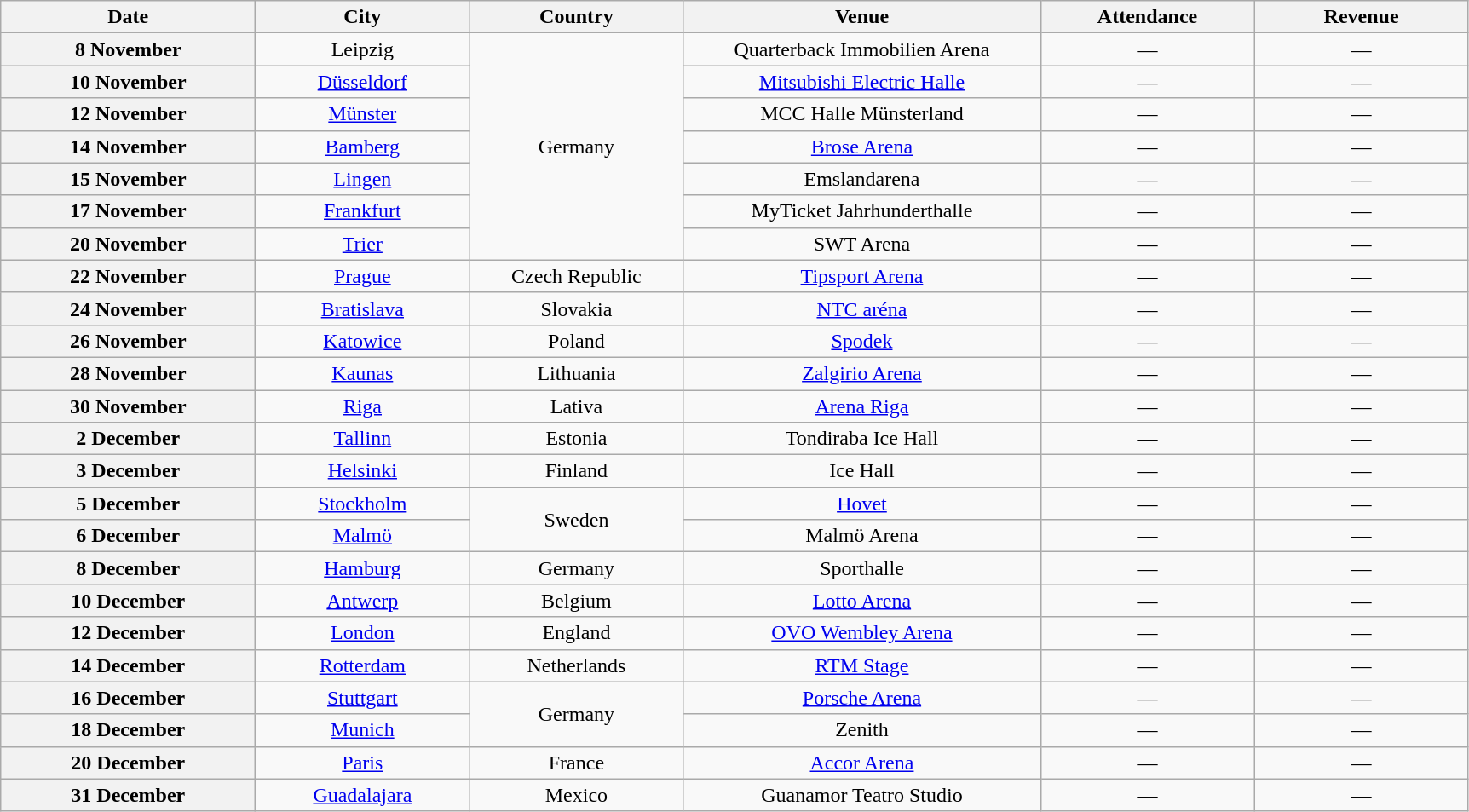<table class="wikitable plainrowheaders" style="text-align:center;">
<tr>
<th scope="col" style="width:12em;">Date</th>
<th scope="col" style="width:10em;">City</th>
<th scope="col" style="width:10em;">Country</th>
<th scope="col" style="width:17em;">Venue</th>
<th scope="col" style="width:10em;">Attendance</th>
<th scope="col" style="width:10em;">Revenue</th>
</tr>
<tr>
<th scope="row" style="text-align:center;">8 November</th>
<td>Leipzig</td>
<td rowspan="7">Germany</td>
<td>Quarterback Immobilien Arena</td>
<td>—</td>
<td>—</td>
</tr>
<tr>
<th scope="row" style="text-align:center;">10 November</th>
<td><a href='#'>Düsseldorf</a></td>
<td><a href='#'>Mitsubishi Electric Halle</a></td>
<td>—</td>
<td>—</td>
</tr>
<tr>
<th scope="row" style="text-align:center;">12 November</th>
<td><a href='#'>Münster</a></td>
<td>MCC Halle Münsterland</td>
<td>—</td>
<td>—</td>
</tr>
<tr>
<th scope="row" style="text-align:center;">14 November</th>
<td><a href='#'>Bamberg</a></td>
<td><a href='#'>Brose Arena</a></td>
<td>—</td>
<td>—</td>
</tr>
<tr>
<th scope="row" style="text-align:center;">15 November</th>
<td><a href='#'>Lingen</a></td>
<td>Emslandarena</td>
<td>—</td>
<td>—</td>
</tr>
<tr>
<th scope="row" style="text-align:center;">17 November</th>
<td><a href='#'>Frankfurt</a></td>
<td>MyTicket Jahrhunderthalle</td>
<td>—</td>
<td>—</td>
</tr>
<tr>
<th scope="row" style="text-align:center;">20 November</th>
<td><a href='#'>Trier</a></td>
<td>SWT Arena</td>
<td>—</td>
<td>—</td>
</tr>
<tr>
<th scope="row" style="text-align:center;">22 November</th>
<td><a href='#'>Prague</a></td>
<td>Czech Republic</td>
<td><a href='#'>Tipsport Arena</a></td>
<td>—</td>
<td>—</td>
</tr>
<tr>
<th scope="row" style="text-align:center;">24 November</th>
<td><a href='#'>Bratislava</a></td>
<td>Slovakia</td>
<td><a href='#'>NTC aréna</a></td>
<td>—</td>
<td>—</td>
</tr>
<tr>
<th scope="row" style="text-align:center;">26 November</th>
<td><a href='#'>Katowice</a></td>
<td>Poland</td>
<td><a href='#'>Spodek</a></td>
<td>—</td>
<td>—</td>
</tr>
<tr>
<th scope="row" style="text-align:center;">28 November</th>
<td><a href='#'>Kaunas</a></td>
<td>Lithuania</td>
<td><a href='#'>Zalgirio Arena</a></td>
<td>—</td>
<td>—</td>
</tr>
<tr>
<th scope="row" style="text-align:center;">30 November</th>
<td><a href='#'>Riga</a></td>
<td>Lativa</td>
<td><a href='#'>Arena Riga</a></td>
<td>—</td>
<td>—</td>
</tr>
<tr>
<th scope="row" style="text-align:center;">2 December</th>
<td><a href='#'>Tallinn</a></td>
<td>Estonia</td>
<td>Tondiraba Ice Hall</td>
<td>—</td>
<td>—</td>
</tr>
<tr>
<th scope="row" style="text-align:center;">3 December</th>
<td><a href='#'>Helsinki</a></td>
<td>Finland</td>
<td>Ice Hall</td>
<td>—</td>
<td>—</td>
</tr>
<tr>
<th scope="row" style="text-align:center;">5 December</th>
<td><a href='#'>Stockholm</a></td>
<td rowspan="2">Sweden</td>
<td><a href='#'>Hovet</a></td>
<td>—</td>
<td>—</td>
</tr>
<tr>
<th scope="row" style="text-align:center;">6 December</th>
<td><a href='#'>Malmö</a></td>
<td>Malmö Arena</td>
<td>—</td>
<td>—</td>
</tr>
<tr>
<th scope="row" style="text-align:center;">8 December</th>
<td><a href='#'>Hamburg</a></td>
<td>Germany</td>
<td>Sporthalle</td>
<td>—</td>
<td>—</td>
</tr>
<tr>
<th scope="row" style="text-align:center;">10 December</th>
<td><a href='#'>Antwerp</a></td>
<td>Belgium</td>
<td><a href='#'>Lotto Arena</a></td>
<td>—</td>
<td>—</td>
</tr>
<tr>
<th scope="row" style="text-align:center;">12 December</th>
<td><a href='#'>London</a></td>
<td>England</td>
<td><a href='#'>OVO Wembley Arena</a></td>
<td>—</td>
<td>—</td>
</tr>
<tr>
<th scope="row" style="text-align:center;">14 December</th>
<td><a href='#'>Rotterdam</a></td>
<td>Netherlands</td>
<td><a href='#'>RTM Stage</a></td>
<td>—</td>
<td>—</td>
</tr>
<tr>
<th scope="row" style="text-align:center;">16 December</th>
<td><a href='#'>Stuttgart</a></td>
<td rowspan="2">Germany</td>
<td><a href='#'>Porsche Arena</a></td>
<td>—</td>
<td>—</td>
</tr>
<tr>
<th scope="row" style="text-align:center;">18 December</th>
<td><a href='#'>Munich</a></td>
<td>Zenith</td>
<td>—</td>
<td>—</td>
</tr>
<tr>
<th scope="row" style="text-align:center;">20 December</th>
<td><a href='#'>Paris</a></td>
<td>France</td>
<td><a href='#'>Accor Arena</a></td>
<td>—</td>
<td>—</td>
</tr>
<tr>
<th scope="row" style="text-align:center;">31 December</th>
<td><a href='#'>Guadalajara</a></td>
<td>Mexico</td>
<td>Guanamor Teatro Studio</td>
<td>—</td>
<td>—</td>
</tr>
</table>
